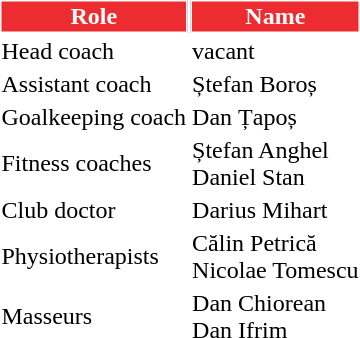<table class="toccolours">
<tr>
<th style="background:#ed2c31;color:#fefefe;border:1px solid #fefefe;">Role</th>
<th style="background:#ed2c31;color:#fefefe;border:1px solid #fefefe;">Name</th>
</tr>
<tr>
<td>Head coach</td>
<td>vacant</td>
</tr>
<tr>
<td>Assistant coach</td>
<td> Ștefan Boroș</td>
</tr>
<tr>
<td>Goalkeeping coach</td>
<td> Dan Țapoș</td>
</tr>
<tr>
<td>Fitness coaches</td>
<td> Ștefan Anghel <br>  Daniel Stan</td>
</tr>
<tr>
<td>Club doctor</td>
<td> Darius Mihart</td>
</tr>
<tr>
<td>Physiotherapists</td>
<td> Călin Petrică <br>  Nicolae Tomescu</td>
</tr>
<tr>
<td>Masseurs</td>
<td> Dan Chiorean <br>   Dan Ifrim</td>
</tr>
</table>
